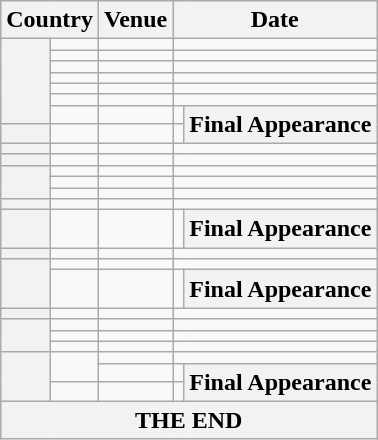<table class="wikitable mw-collapsible mw-collapsed" ! colspan="5" |Googoosh: 21, The World Tour>
<tr>
<th colspan="2">Country</th>
<th>Venue</th>
<th colspan="2">Date</th>
</tr>
<tr>
<th rowspan="7"></th>
<td></td>
<td></td>
<td colspan="2"></td>
</tr>
<tr>
<td></td>
<td></td>
<td colspan="2"></td>
</tr>
<tr>
<td></td>
<td></td>
<td colspan="2"></td>
</tr>
<tr>
<td></td>
<td></td>
<td colspan="2"></td>
</tr>
<tr>
<td></td>
<td></td>
<td colspan="2"></td>
</tr>
<tr>
<td></td>
<td></td>
<td colspan="2"></td>
</tr>
<tr>
<td></td>
<td></td>
<td></td>
<th rowspan="2">Final Appearance</th>
</tr>
<tr>
<th></th>
<td></td>
<td></td>
<td></td>
</tr>
<tr>
<th></th>
<td></td>
<td></td>
<td colspan="2"></td>
</tr>
<tr>
<th></th>
<td></td>
<td></td>
<td colspan="2"></td>
</tr>
<tr>
<th rowspan="3"></th>
<td></td>
<td></td>
<td colspan="2"></td>
</tr>
<tr>
<td></td>
<td></td>
<td colspan="2"></td>
</tr>
<tr>
<td></td>
<td></td>
<td colspan="2"></td>
</tr>
<tr>
<th></th>
<td></td>
<td></td>
<td colspan="2"></td>
</tr>
<tr>
<th></th>
<td></td>
<td></td>
<td></td>
<th>Final Appearance</th>
</tr>
<tr>
<th></th>
<td></td>
<td></td>
<td colspan="2"></td>
</tr>
<tr>
<th rowspan="2"></th>
<td></td>
<td></td>
<td colspan="2"></td>
</tr>
<tr>
<td></td>
<td></td>
<td></td>
<th>Final Appearance</th>
</tr>
<tr>
<th></th>
<td></td>
<td></td>
<td colspan="2"></td>
</tr>
<tr>
<th rowspan="3"></th>
<td></td>
<td></td>
<td colspan="2"></td>
</tr>
<tr>
<td></td>
<td></td>
<td colspan="2"></td>
</tr>
<tr>
<td></td>
<td></td>
<td colspan="2"></td>
</tr>
<tr>
<th rowspan="3"></th>
<td rowspan="2"></td>
<td></td>
<td colspan="2"></td>
</tr>
<tr>
<td></td>
<td></td>
<th rowspan="2">Final Appearance</th>
</tr>
<tr>
<td></td>
<td></td>
<td></td>
</tr>
<tr>
<th colspan="5">THE END</th>
</tr>
</table>
